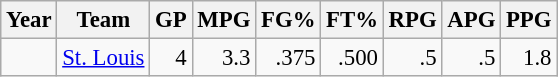<table class="wikitable sortable" style="font-size:95%; text-align:right;">
<tr>
<th>Year</th>
<th>Team</th>
<th>GP</th>
<th>MPG</th>
<th>FG%</th>
<th>FT%</th>
<th>RPG</th>
<th>APG</th>
<th>PPG</th>
</tr>
<tr>
<td style="text-align:left;"></td>
<td style="text-align:left;"><a href='#'>St. Louis</a></td>
<td>4</td>
<td>3.3</td>
<td>.375</td>
<td>.500</td>
<td>.5</td>
<td>.5</td>
<td>1.8</td>
</tr>
</table>
